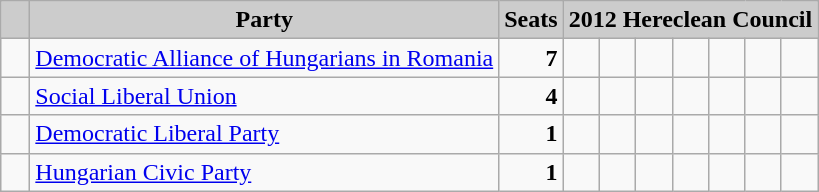<table class="wikitable">
<tr>
<th style="background:#ccc">   </th>
<th style="background:#ccc">Party</th>
<th style="background:#ccc">Seats</th>
<th style="background:#ccc" colspan="7">2012 Hereclean Council</th>
</tr>
<tr>
<td>  </td>
<td><a href='#'>Democratic Alliance of Hungarians in Romania</a></td>
<td style="text-align: right"><strong>7</strong></td>
<td>  </td>
<td>  </td>
<td>  </td>
<td>  </td>
<td>  </td>
<td>  </td>
<td>  </td>
</tr>
<tr>
<td>  </td>
<td><a href='#'>Social Liberal Union</a></td>
<td style="text-align: right"><strong>4</strong></td>
<td>  </td>
<td>  </td>
<td>  </td>
<td>  </td>
<td> </td>
<td> </td>
<td> </td>
</tr>
<tr>
<td>  </td>
<td><a href='#'>Democratic Liberal Party</a></td>
<td style="text-align: right"><strong>1</strong></td>
<td>  </td>
<td> </td>
<td> </td>
<td> </td>
<td> </td>
<td> </td>
<td> </td>
</tr>
<tr>
<td>  </td>
<td><a href='#'>Hungarian Civic Party</a></td>
<td style="text-align: right"><strong>1</strong></td>
<td>  </td>
<td> </td>
<td> </td>
<td> </td>
<td> </td>
<td> </td>
<td> </td>
</tr>
</table>
